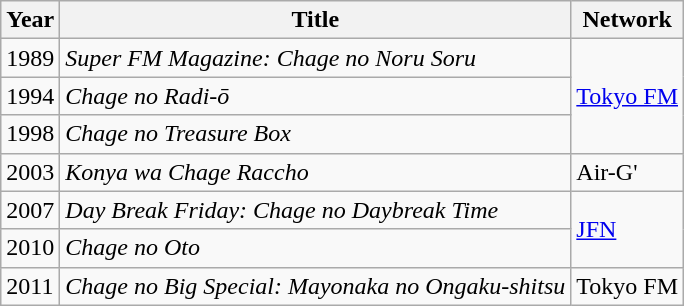<table class="wikitable">
<tr>
<th>Year</th>
<th>Title</th>
<th>Network</th>
</tr>
<tr>
<td>1989</td>
<td><em>Super FM Magazine: Chage no Noru Soru</em></td>
<td rowspan="3"><a href='#'>Tokyo FM</a></td>
</tr>
<tr>
<td>1994</td>
<td><em>Chage no Radi-ō</em></td>
</tr>
<tr>
<td>1998</td>
<td><em>Chage no Treasure Box</em></td>
</tr>
<tr>
<td>2003</td>
<td><em>Konya wa Chage Raccho</em></td>
<td>Air-G'</td>
</tr>
<tr>
<td>2007</td>
<td><em>Day Break Friday: Chage no Daybreak Time</em></td>
<td rowspan="2"><a href='#'>JFN</a></td>
</tr>
<tr>
<td>2010</td>
<td><em>Chage no Oto</em></td>
</tr>
<tr>
<td>2011</td>
<td><em>Chage no Big Special: Mayonaka no Ongaku-shitsu</em></td>
<td>Tokyo FM</td>
</tr>
</table>
